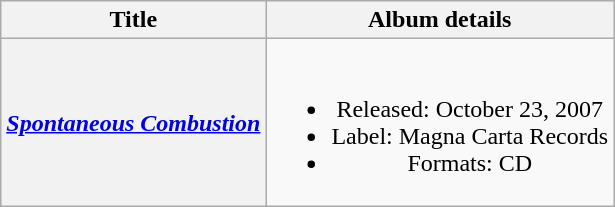<table class="wikitable plainrowheaders" style="text-align:center;">
<tr>
<th scope="col">Title</th>
<th scope="col">Album details</th>
</tr>
<tr>
<th scope="row"><em><a href='#'>Spontaneous Combustion</a></em></th>
<td><br><ul><li>Released: October 23, 2007</li><li>Label: Magna Carta Records</li><li>Formats: CD</li></ul></td>
</tr>
</table>
